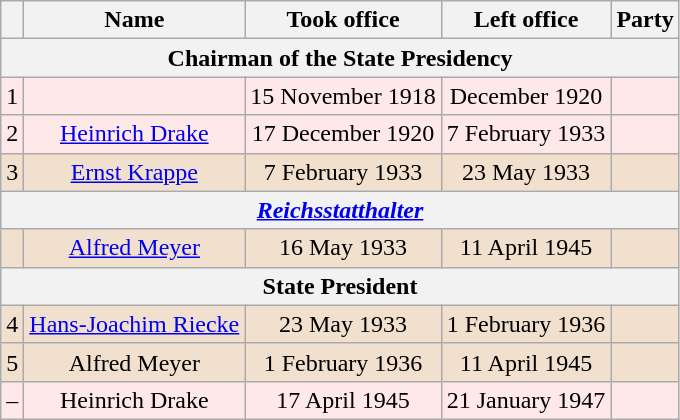<table class="wikitable" style="text-align:center;">
<tr>
<th></th>
<th>Name</th>
<th>Took office</th>
<th>Left office</th>
<th>Party</th>
</tr>
<tr>
<th colspan="5">Chairman of the State Presidency</th>
</tr>
<tr bgcolor=#FFE8E8>
<td>1</td>
<td></td>
<td>15 November 1918</td>
<td>December 1920</td>
<td></td>
</tr>
<tr bgcolor=#FFE8E8>
<td>2</td>
<td><a href='#'>Heinrich Drake</a></td>
<td>17 December 1920</td>
<td>7 February 1933</td>
<td></td>
</tr>
<tr bgcolor=#F2E0CE>
<td>3</td>
<td><a href='#'>Ernst Krappe</a></td>
<td>7 February 1933</td>
<td>23 May 1933</td>
<td></td>
</tr>
<tr>
<th colspan="5"><em><a href='#'>Reichsstatthalter</a></em></th>
</tr>
<tr bgcolor=#F2E0CE>
<td></td>
<td><a href='#'>Alfred Meyer</a></td>
<td>16 May 1933</td>
<td>11 April 1945</td>
<td></td>
</tr>
<tr>
<th colspan="5">State President</th>
</tr>
<tr bgcolor=#F2E0CE>
<td>4</td>
<td><a href='#'>Hans-Joachim Riecke</a></td>
<td>23 May 1933</td>
<td>1 February 1936</td>
<td></td>
</tr>
<tr bgcolor=#F2E0CE>
<td>5</td>
<td>Alfred Meyer</td>
<td>1 February 1936</td>
<td>11 April 1945</td>
<td></td>
</tr>
<tr bgcolor=#FFE8E8>
<td>–</td>
<td>Heinrich Drake</td>
<td>17 April 1945</td>
<td>21 January 1947</td>
<td></td>
</tr>
</table>
